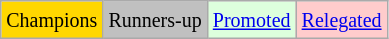<table class="wikitable">
<tr>
<td bgcolor=gold><small>Champions</small></td>
<td bgcolor=silver><small>Runners-up</small></td>
<td bgcolor=#ddffdd><small><a href='#'>Promoted</a></small></td>
<td bgcolor=#ffcccc><small><a href='#'>Relegated</a></small></td>
</tr>
</table>
